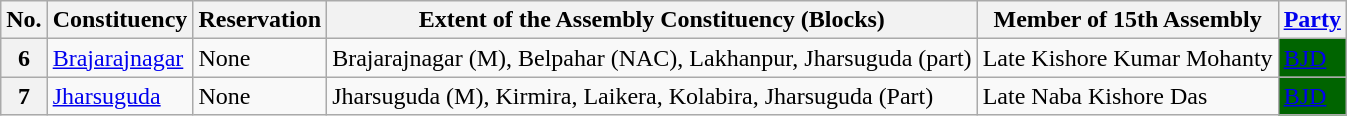<table class="wikitable sortable">
<tr>
<th>No.</th>
<th>Constituency</th>
<th>Reservation</th>
<th>Extent of the Assembly Constituency (Blocks)</th>
<th>Member of 15th Assembly</th>
<th><a href='#'>Party</a></th>
</tr>
<tr>
<th>6</th>
<td><a href='#'>Brajarajnagar</a></td>
<td>None</td>
<td>Brajarajnagar (M), Belpahar (NAC), Lakhanpur, Jharsuguda (part) </td>
<td>Late Kishore Kumar Mohanty</td>
<td bgcolor="#006400"><a href='#'><span>BJD</span></a></td>
</tr>
<tr>
<th>7</th>
<td><a href='#'>Jharsuguda</a></td>
<td>None</td>
<td>Jharsuguda (M), Kirmira, Laikera, Kolabira, Jharsuguda (Part) </td>
<td>Late Naba Kishore Das</td>
<td bgcolor="#006400"><a href='#'><span>BJD</span></a></td>
</tr>
</table>
